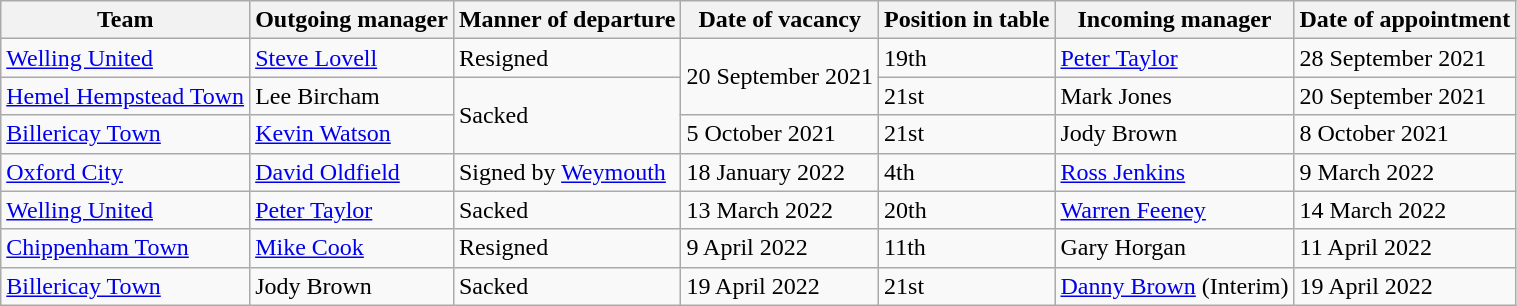<table class="wikitable sortable">
<tr>
<th>Team</th>
<th width-150>Outgoing manager</th>
<th>Manner of departure</th>
<th>Date of vacancy</th>
<th>Position in table</th>
<th>Incoming manager</th>
<th>Date of appointment</th>
</tr>
<tr>
<td><a href='#'>Welling United</a></td>
<td> <a href='#'>Steve Lovell</a></td>
<td>Resigned</td>
<td rowspan="2">20 September 2021</td>
<td>19th</td>
<td> <a href='#'>Peter Taylor</a></td>
<td>28 September 2021</td>
</tr>
<tr>
<td><a href='#'>Hemel Hempstead Town</a></td>
<td> Lee Bircham</td>
<td rowspan="2">Sacked</td>
<td>21st</td>
<td> Mark Jones</td>
<td>20 September 2021</td>
</tr>
<tr>
<td><a href='#'>Billericay Town</a></td>
<td> <a href='#'>Kevin Watson</a></td>
<td>5 October 2021</td>
<td>21st</td>
<td> Jody Brown</td>
<td>8 October 2021</td>
</tr>
<tr>
<td><a href='#'>Oxford City</a></td>
<td> <a href='#'>David Oldfield</a></td>
<td>Signed by <a href='#'>Weymouth</a></td>
<td>18 January 2022</td>
<td>4th</td>
<td> <a href='#'>Ross Jenkins</a></td>
<td>9 March 2022</td>
</tr>
<tr>
<td><a href='#'>Welling United</a></td>
<td> <a href='#'>Peter Taylor</a></td>
<td>Sacked</td>
<td>13 March 2022</td>
<td>20th</td>
<td> <a href='#'>Warren Feeney</a></td>
<td>14 March 2022</td>
</tr>
<tr>
<td><a href='#'>Chippenham Town</a></td>
<td> <a href='#'>Mike Cook</a></td>
<td>Resigned</td>
<td>9 April 2022</td>
<td>11th</td>
<td> Gary Horgan</td>
<td>11 April 2022</td>
</tr>
<tr>
<td><a href='#'>Billericay Town</a></td>
<td> Jody Brown</td>
<td>Sacked</td>
<td>19 April 2022</td>
<td>21st</td>
<td> <a href='#'>Danny Brown</a> (Interim)</td>
<td>19 April 2022</td>
</tr>
</table>
